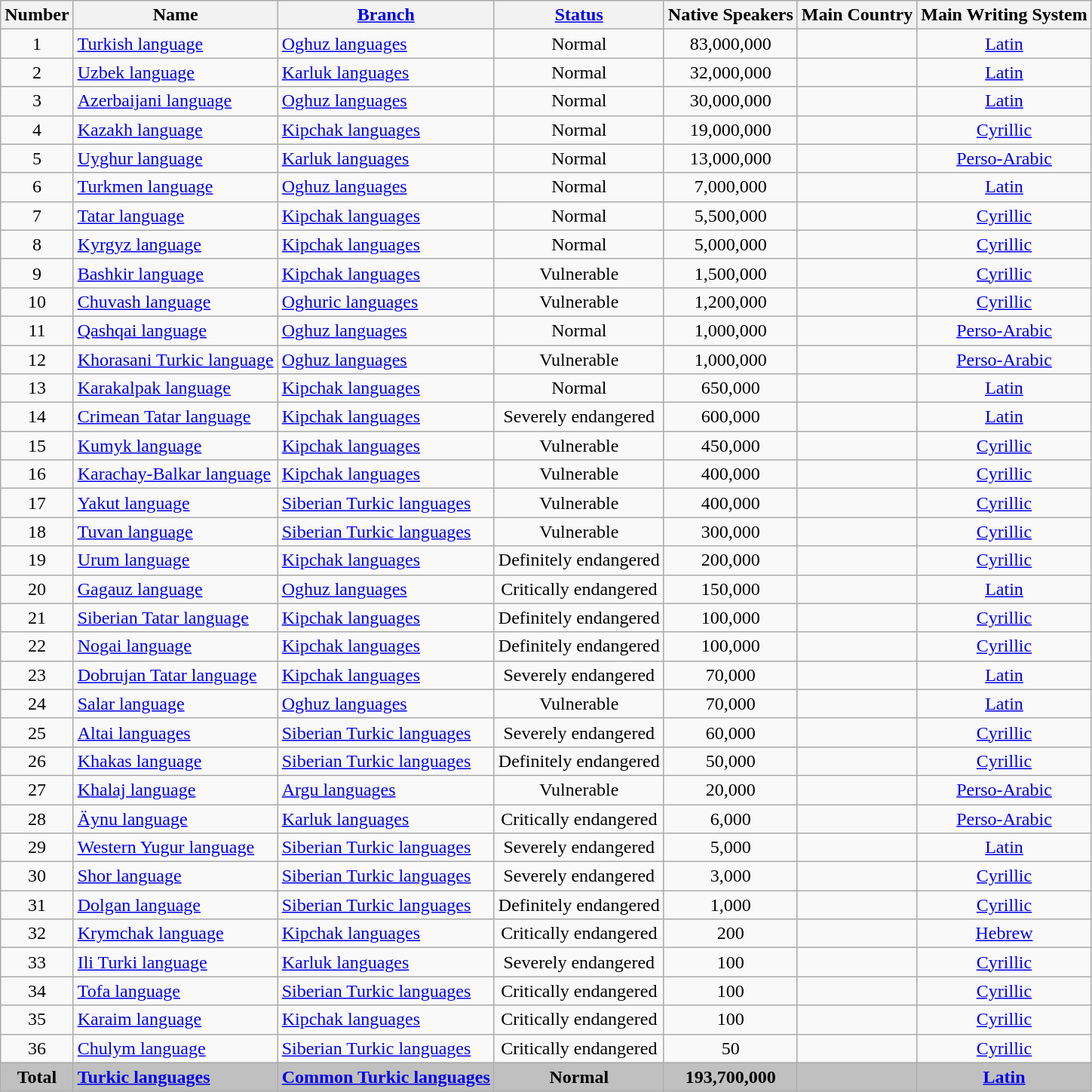<table class="wikitable sortable">
<tr>
<th>Number</th>
<th>Name</th>
<th><a href='#'>Branch</a></th>
<th><a href='#'>Status</a></th>
<th>Native Speakers</th>
<th>Main Country</th>
<th>Main Writing System</th>
</tr>
<tr>
<td align=center>1</td>
<td><a href='#'>Turkish language</a></td>
<td><a href='#'>Oghuz languages</a></td>
<td align=center>Normal</td>
<td align=center>83,000,000</td>
<td></td>
<td align=center><a href='#'>Latin</a></td>
</tr>
<tr>
<td align="center">2</td>
<td><a href='#'>Uzbek language</a></td>
<td><a href='#'>Karluk languages</a></td>
<td align="center">Normal</td>
<td align="center">32,000,000</td>
<td></td>
<td align="center"><a href='#'>Latin</a></td>
</tr>
<tr>
<td align="center">3</td>
<td><a href='#'>Azerbaijani language</a></td>
<td><a href='#'>Oghuz languages</a></td>
<td align="center">Normal</td>
<td align="center">30,000,000</td>
<td></td>
<td align="center"><a href='#'>Latin</a></td>
</tr>
<tr>
<td align=center>4</td>
<td><a href='#'>Kazakh language</a></td>
<td><a href='#'>Kipchak languages</a></td>
<td align=center>Normal</td>
<td align=center>19,000,000</td>
<td></td>
<td align=center><a href='#'>Cyrillic</a></td>
</tr>
<tr>
<td align=center>5</td>
<td><a href='#'>Uyghur language</a></td>
<td><a href='#'>Karluk languages</a></td>
<td align=center>Normal</td>
<td align=center>13,000,000</td>
<td></td>
<td align=center><a href='#'>Perso-Arabic</a></td>
</tr>
<tr>
<td align=center>6</td>
<td><a href='#'>Turkmen language</a></td>
<td><a href='#'>Oghuz languages</a></td>
<td align=center>Normal</td>
<td align=center>7,000,000</td>
<td></td>
<td align=center><a href='#'>Latin</a></td>
</tr>
<tr>
<td align=center>7</td>
<td><a href='#'>Tatar language</a></td>
<td><a href='#'>Kipchak languages</a></td>
<td align=center>Normal</td>
<td align=center>5,500,000</td>
<td></td>
<td align=center><a href='#'>Cyrillic</a></td>
</tr>
<tr>
<td align=center>8</td>
<td><a href='#'>Kyrgyz language</a></td>
<td><a href='#'>Kipchak languages</a></td>
<td align=center>Normal</td>
<td align=center>5,000,000</td>
<td></td>
<td align=center><a href='#'>Cyrillic</a></td>
</tr>
<tr>
<td align=center>9</td>
<td><a href='#'>Bashkir language</a></td>
<td><a href='#'>Kipchak languages</a></td>
<td align=center>Vulnerable</td>
<td align=center>1,500,000</td>
<td></td>
<td align=center><a href='#'>Cyrillic</a></td>
</tr>
<tr>
<td align=center>10</td>
<td><a href='#'>Chuvash language</a></td>
<td><a href='#'>Oghuric languages</a></td>
<td align=center>Vulnerable</td>
<td align=center>1,200,000</td>
<td></td>
<td align=center><a href='#'>Cyrillic</a></td>
</tr>
<tr>
<td align=center>11</td>
<td><a href='#'>Qashqai language</a></td>
<td><a href='#'>Oghuz languages</a></td>
<td align=center>Normal</td>
<td align=center>1,000,000</td>
<td></td>
<td align=center><a href='#'>Perso-Arabic</a></td>
</tr>
<tr>
<td align=center>12</td>
<td><a href='#'>Khorasani Turkic language</a></td>
<td><a href='#'>Oghuz languages</a></td>
<td align=center>Vulnerable</td>
<td align=center>1,000,000</td>
<td></td>
<td align=center><a href='#'>Perso-Arabic</a></td>
</tr>
<tr>
<td align=center>13</td>
<td><a href='#'>Karakalpak language</a></td>
<td><a href='#'>Kipchak languages</a></td>
<td align=center>Normal</td>
<td align=center>650,000</td>
<td></td>
<td align=center><a href='#'>Latin</a></td>
</tr>
<tr>
<td align=center>14</td>
<td><a href='#'>Crimean Tatar language</a></td>
<td><a href='#'>Kipchak languages</a></td>
<td align=center>Severely endangered</td>
<td align=center>600,000</td>
<td></td>
<td align=center><a href='#'>Latin</a></td>
</tr>
<tr>
<td align=center>15</td>
<td><a href='#'>Kumyk language</a></td>
<td><a href='#'>Kipchak languages</a></td>
<td align=center>Vulnerable</td>
<td align=center>450,000</td>
<td></td>
<td align=center><a href='#'>Cyrillic</a></td>
</tr>
<tr>
<td align=center>16</td>
<td><a href='#'>Karachay-Balkar language</a></td>
<td><a href='#'>Kipchak languages</a></td>
<td align=center>Vulnerable</td>
<td align=center>400,000</td>
<td></td>
<td align=center><a href='#'>Cyrillic</a></td>
</tr>
<tr>
<td align=center>17</td>
<td><a href='#'>Yakut language</a></td>
<td><a href='#'>Siberian Turkic languages</a></td>
<td align=center>Vulnerable</td>
<td align=center>400,000</td>
<td></td>
<td align=center><a href='#'>Cyrillic</a></td>
</tr>
<tr>
<td align=center>18</td>
<td><a href='#'>Tuvan language</a></td>
<td><a href='#'>Siberian Turkic languages</a></td>
<td align=center>Vulnerable</td>
<td align=center>300,000</td>
<td></td>
<td align=center><a href='#'>Cyrillic</a></td>
</tr>
<tr>
<td align=center>19</td>
<td><a href='#'>Urum language</a></td>
<td><a href='#'>Kipchak languages</a></td>
<td align=center>Definitely endangered</td>
<td align=center>200,000</td>
<td></td>
<td align=center><a href='#'>Cyrillic</a></td>
</tr>
<tr>
<td align=center>20</td>
<td><a href='#'>Gagauz language</a></td>
<td><a href='#'>Oghuz languages</a></td>
<td align=center>Critically endangered</td>
<td align=center>150,000</td>
<td></td>
<td align=center><a href='#'>Latin</a></td>
</tr>
<tr>
<td align=center>21</td>
<td><a href='#'>Siberian Tatar language</a></td>
<td><a href='#'>Kipchak languages</a></td>
<td align=center>Definitely endangered</td>
<td align=center>100,000</td>
<td></td>
<td align=center><a href='#'>Cyrillic</a></td>
</tr>
<tr>
<td align=center>22</td>
<td><a href='#'>Nogai language</a></td>
<td><a href='#'>Kipchak languages</a></td>
<td align=center>Definitely endangered</td>
<td align=center>100,000</td>
<td></td>
<td align=center><a href='#'>Cyrillic</a></td>
</tr>
<tr>
<td align=center>23</td>
<td><a href='#'>Dobrujan Tatar language</a></td>
<td><a href='#'>Kipchak languages</a></td>
<td align=center>Severely endangered</td>
<td align=center>70,000</td>
<td></td>
<td align=center><a href='#'>Latin</a></td>
</tr>
<tr>
<td align=center>24</td>
<td><a href='#'>Salar language</a></td>
<td><a href='#'>Oghuz languages</a></td>
<td align=center>Vulnerable</td>
<td align=center>70,000</td>
<td></td>
<td align=center><a href='#'>Latin</a></td>
</tr>
<tr>
<td align=center>25</td>
<td><a href='#'>Altai languages</a></td>
<td><a href='#'>Siberian Turkic languages</a></td>
<td align=center>Severely endangered</td>
<td align=center>60,000</td>
<td></td>
<td align=center><a href='#'>Cyrillic</a></td>
</tr>
<tr>
<td align=center>26</td>
<td><a href='#'>Khakas language</a></td>
<td><a href='#'>Siberian Turkic languages</a></td>
<td align=center>Definitely endangered</td>
<td align=center>50,000</td>
<td></td>
<td align=center><a href='#'>Cyrillic</a></td>
</tr>
<tr>
<td align=center>27</td>
<td><a href='#'>Khalaj language</a></td>
<td><a href='#'>Argu languages</a></td>
<td align=center>Vulnerable</td>
<td align=center>20,000</td>
<td></td>
<td align=center><a href='#'>Perso-Arabic</a></td>
</tr>
<tr>
<td align=center>28</td>
<td><a href='#'>Äynu language</a></td>
<td><a href='#'>Karluk languages</a></td>
<td align=center>Critically endangered</td>
<td align=center>6,000</td>
<td></td>
<td align=center><a href='#'>Perso-Arabic</a></td>
</tr>
<tr>
<td align=center>29</td>
<td><a href='#'>Western Yugur language</a></td>
<td><a href='#'>Siberian Turkic languages</a></td>
<td align=center>Severely endangered</td>
<td align=center>5,000</td>
<td></td>
<td align=center><a href='#'>Latin</a></td>
</tr>
<tr>
<td align=center>30</td>
<td><a href='#'>Shor language</a></td>
<td><a href='#'>Siberian Turkic languages</a></td>
<td align=center>Severely endangered</td>
<td align=center>3,000</td>
<td></td>
<td align=center><a href='#'>Cyrillic</a></td>
</tr>
<tr>
<td align=center>31</td>
<td><a href='#'>Dolgan language</a></td>
<td><a href='#'>Siberian Turkic languages</a></td>
<td align=center>Definitely endangered</td>
<td align=center>1,000</td>
<td></td>
<td align=center><a href='#'>Cyrillic</a></td>
</tr>
<tr>
<td align=center>32</td>
<td><a href='#'>Krymchak language</a></td>
<td><a href='#'>Kipchak languages</a></td>
<td align=center>Critically endangered</td>
<td align=center>200</td>
<td></td>
<td align=center><a href='#'>Hebrew</a></td>
</tr>
<tr>
<td align=center>33</td>
<td><a href='#'>Ili Turki language</a></td>
<td><a href='#'>Karluk languages</a></td>
<td align=center>Severely endangered</td>
<td align=center>100</td>
<td></td>
<td align=center><a href='#'>Cyrillic</a></td>
</tr>
<tr>
<td align=center>34</td>
<td><a href='#'>Tofa language</a></td>
<td><a href='#'>Siberian Turkic languages</a></td>
<td align=center>Critically endangered</td>
<td align=center>100</td>
<td></td>
<td align=center><a href='#'>Cyrillic</a></td>
</tr>
<tr>
<td align=center>35</td>
<td><a href='#'>Karaim language</a></td>
<td><a href='#'>Kipchak languages</a></td>
<td align=center>Critically endangered</td>
<td align=center>100</td>
<td></td>
<td align=center><a href='#'>Cyrillic</a></td>
</tr>
<tr>
<td align=center>36</td>
<td><a href='#'>Chulym language</a></td>
<td><a href='#'>Siberian Turkic languages</a></td>
<td align=center>Critically endangered</td>
<td align=center>50</td>
<td></td>
<td align=center><a href='#'>Cyrillic</a></td>
</tr>
<tr style="background:silver;">
<td align=center><strong>Total</strong></td>
<td><strong><a href='#'>Turkic languages</a></strong></td>
<td><strong><a href='#'>Common Turkic languages</a></strong></td>
<td align=center><strong>Normal</strong></td>
<td align=center><strong>193,700,000</strong></td>
<td><strong></strong></td>
<td align=center><strong><a href='#'>Latin</a></strong></td>
</tr>
</table>
